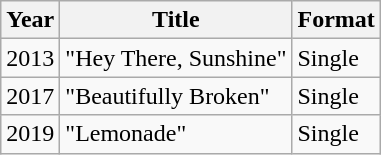<table class="wikitable">
<tr>
<th>Year</th>
<th>Title</th>
<th>Format</th>
</tr>
<tr>
<td>2013</td>
<td>"Hey There, Sunshine"</td>
<td>Single</td>
</tr>
<tr>
<td>2017</td>
<td>"Beautifully Broken"</td>
<td>Single</td>
</tr>
<tr>
<td>2019</td>
<td>"Lemonade"</td>
<td>Single</td>
</tr>
</table>
